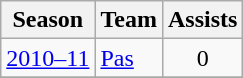<table class="wikitable" style="text-align: center;">
<tr>
<th>Season</th>
<th>Team</th>
<th>Assists</th>
</tr>
<tr>
<td><a href='#'>2010–11</a></td>
<td align="left"><a href='#'>Pas</a></td>
<td>0</td>
</tr>
<tr>
</tr>
</table>
